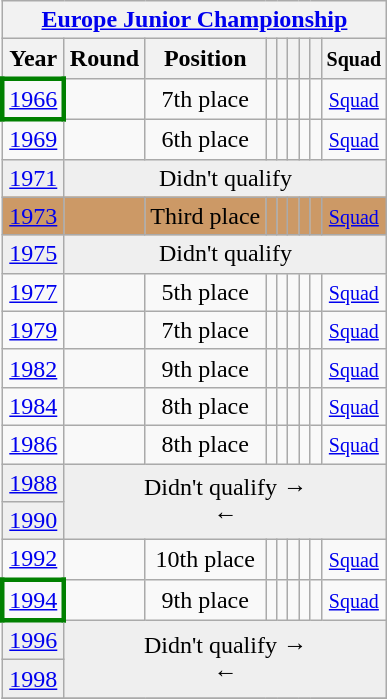<table class="wikitable" style="text-align: center;">
<tr>
<th colspan=9><a href='#'>Europe Junior Championship</a></th>
</tr>
<tr>
<th>Year</th>
<th>Round</th>
<th>Position</th>
<th></th>
<th></th>
<th></th>
<th></th>
<th></th>
<th><small>Squad</small></th>
</tr>
<tr>
<td style="border:3px solid green"> <a href='#'>1966</a></td>
<td></td>
<td>7th place</td>
<td></td>
<td></td>
<td></td>
<td></td>
<td></td>
<td><small> <a href='#'>Squad</a></small></td>
</tr>
<tr>
<td> <a href='#'>1969</a></td>
<td></td>
<td>6th place</td>
<td></td>
<td></td>
<td></td>
<td></td>
<td></td>
<td><small> <a href='#'>Squad</a></small></td>
</tr>
<tr bgcolor="efefef">
<td> <a href='#'>1971</a></td>
<td colspan=8>Didn't qualify</td>
</tr>
<tr bgcolor=cc9966>
<td> <a href='#'>1973</a></td>
<td></td>
<td>Third place</td>
<td></td>
<td></td>
<td></td>
<td></td>
<td></td>
<td><small> <a href='#'>Squad</a></small></td>
</tr>
<tr bgcolor="efefef">
<td> <a href='#'>1975</a></td>
<td colspan=8>Didn't qualify</td>
</tr>
<tr>
<td> <a href='#'>1977</a></td>
<td></td>
<td>5th place</td>
<td></td>
<td></td>
<td></td>
<td></td>
<td></td>
<td><small> <a href='#'>Squad</a></small></td>
</tr>
<tr>
<td> <a href='#'>1979</a></td>
<td></td>
<td>7th place</td>
<td></td>
<td></td>
<td></td>
<td></td>
<td></td>
<td><small> <a href='#'>Squad</a></small></td>
</tr>
<tr>
<td> <a href='#'>1982</a></td>
<td></td>
<td>9th place</td>
<td></td>
<td></td>
<td></td>
<td></td>
<td></td>
<td><small> <a href='#'>Squad</a></small></td>
</tr>
<tr>
<td> <a href='#'>1984</a></td>
<td></td>
<td>8th place</td>
<td></td>
<td></td>
<td></td>
<td></td>
<td></td>
<td><small> <a href='#'>Squad</a></small></td>
</tr>
<tr>
<td> <a href='#'>1986</a></td>
<td></td>
<td>8th place</td>
<td></td>
<td></td>
<td></td>
<td></td>
<td></td>
<td><small> <a href='#'>Squad</a></small></td>
</tr>
<tr bgcolor="efefef">
<td> <a href='#'>1988</a></td>
<td colspan=8 rowspan=2>Didn't qualify → <br> ←</td>
</tr>
<tr bgcolor="efefef">
<td> <a href='#'>1990</a></td>
</tr>
<tr>
<td> <a href='#'>1992</a></td>
<td></td>
<td>10th place</td>
<td></td>
<td></td>
<td></td>
<td></td>
<td></td>
<td><small> <a href='#'>Squad</a></small></td>
</tr>
<tr>
<td style="border:3px solid green"> <a href='#'>1994</a></td>
<td></td>
<td>9th place</td>
<td></td>
<td></td>
<td></td>
<td></td>
<td></td>
<td><small> <a href='#'>Squad</a></small></td>
</tr>
<tr bgcolor="efefef">
<td> <a href='#'>1996</a></td>
<td colspan=8 rowspan=2>Didn't qualify → <br> ←</td>
</tr>
<tr bgcolor="efefef">
<td> <a href='#'>1998</a></td>
</tr>
<tr>
</tr>
</table>
